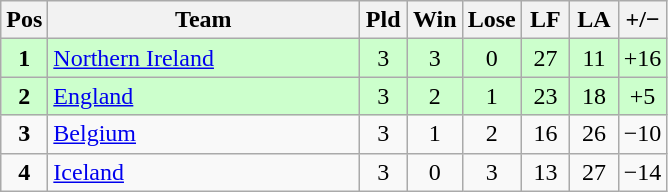<table class="wikitable" style="font-size: 100%">
<tr>
<th width=20>Pos</th>
<th width=200>Team</th>
<th width=25>Pld</th>
<th width=25>Win</th>
<th width=25>Lose</th>
<th width=25>LF</th>
<th width=25>LA</th>
<th width=25>+/−</th>
</tr>
<tr align=center style="background: #ccffcc;">
<td><strong>1</strong></td>
<td align="left"> <a href='#'>Northern Ireland</a></td>
<td>3</td>
<td>3</td>
<td>0</td>
<td>27</td>
<td>11</td>
<td>+16</td>
</tr>
<tr align=center style="background: #ccffcc;">
<td><strong>2</strong></td>
<td align="left"> <a href='#'>England</a></td>
<td>3</td>
<td>2</td>
<td>1</td>
<td>23</td>
<td>18</td>
<td>+5</td>
</tr>
<tr align=center>
<td><strong>3</strong></td>
<td align="left"> <a href='#'>Belgium</a></td>
<td>3</td>
<td>1</td>
<td>2</td>
<td>16</td>
<td>26</td>
<td>−10</td>
</tr>
<tr align=center>
<td><strong>4</strong></td>
<td align="left"> <a href='#'>Iceland</a></td>
<td>3</td>
<td>0</td>
<td>3</td>
<td>13</td>
<td>27</td>
<td>−14</td>
</tr>
</table>
